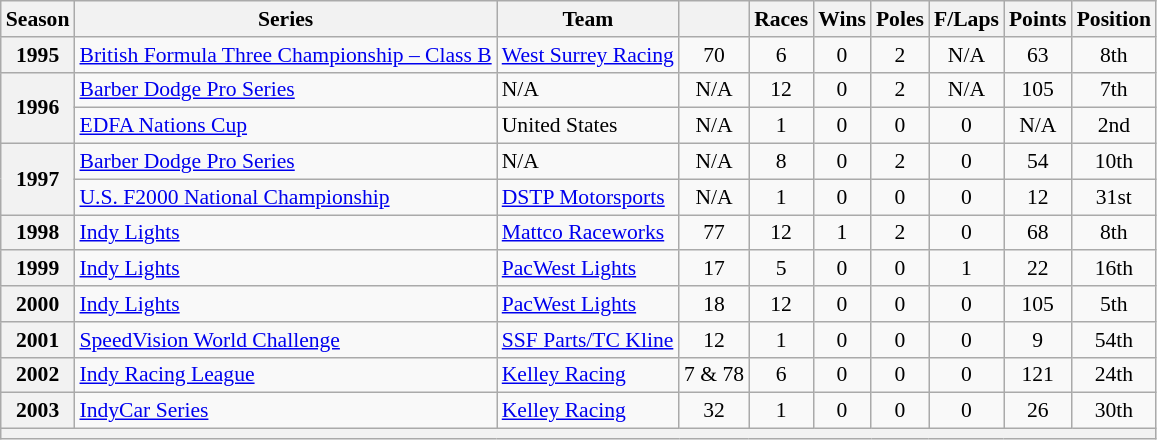<table class="wikitable" style="font-size: 90%; text-align:center">
<tr>
<th scope="col">Season</th>
<th scope="col">Series</th>
<th scope="col">Team</th>
<th scope="col"></th>
<th scope="col">Races</th>
<th scope="col">Wins</th>
<th scope="col">Poles</th>
<th scope="col">F/Laps</th>
<th scope="col">Points</th>
<th scope="col">Position</th>
</tr>
<tr>
<th scope="row">1995</th>
<td align=left><a href='#'>British Formula Three Championship – Class B</a></td>
<td align=left><a href='#'>West Surrey Racing</a></td>
<td>70</td>
<td>6</td>
<td>0</td>
<td>2</td>
<td>N/A</td>
<td>63</td>
<td>8th</td>
</tr>
<tr>
<th rowspan=2>1996</th>
<td align=left><a href='#'>Barber Dodge Pro Series</a></td>
<td align=left>N/A</td>
<td>N/A</td>
<td>12</td>
<td>0</td>
<td>2</td>
<td>N/A</td>
<td>105</td>
<td>7th</td>
</tr>
<tr>
<td align=left><a href='#'>EDFA Nations Cup</a></td>
<td align=left>United States</td>
<td>N/A</td>
<td>1</td>
<td>0</td>
<td>0</td>
<td>0</td>
<td>N/A</td>
<td>2nd</td>
</tr>
<tr>
<th rowspan=2>1997</th>
<td align=left><a href='#'>Barber Dodge Pro Series</a></td>
<td align=left>N/A</td>
<td>N/A</td>
<td>8</td>
<td>0</td>
<td>2</td>
<td>0</td>
<td>54</td>
<td>10th</td>
</tr>
<tr>
<td align=left><a href='#'>U.S. F2000 National Championship</a></td>
<td align=left><a href='#'>DSTP Motorsports</a></td>
<td>N/A</td>
<td>1</td>
<td>0</td>
<td>0</td>
<td>0</td>
<td>12</td>
<td>31st</td>
</tr>
<tr>
<th scope="row">1998</th>
<td align=left><a href='#'>Indy Lights</a></td>
<td align=left><a href='#'>Mattco Raceworks</a></td>
<td>77</td>
<td>12</td>
<td>1</td>
<td>2</td>
<td>0</td>
<td>68</td>
<td>8th</td>
</tr>
<tr>
<th scope="row">1999</th>
<td align=left><a href='#'>Indy Lights</a></td>
<td align=left><a href='#'>PacWest Lights</a></td>
<td>17</td>
<td>5</td>
<td>0</td>
<td>0</td>
<td>1</td>
<td>22</td>
<td>16th</td>
</tr>
<tr>
<th scope="row">2000</th>
<td align=left><a href='#'>Indy Lights</a></td>
<td align=left><a href='#'>PacWest Lights</a></td>
<td>18</td>
<td>12</td>
<td>0</td>
<td>0</td>
<td>0</td>
<td>105</td>
<td>5th</td>
</tr>
<tr>
<th scope="row">2001</th>
<td align=left><a href='#'>SpeedVision World Challenge</a></td>
<td align=left><a href='#'>SSF Parts/TC Kline</a></td>
<td>12</td>
<td>1</td>
<td>0</td>
<td>0</td>
<td>0</td>
<td>9</td>
<td>54th</td>
</tr>
<tr>
<th scope="row">2002</th>
<td align=left><a href='#'>Indy Racing League</a></td>
<td align=left><a href='#'>Kelley Racing</a></td>
<td>7 & 78</td>
<td>6</td>
<td>0</td>
<td>0</td>
<td>0</td>
<td>121</td>
<td>24th</td>
</tr>
<tr>
<th scope="row">2003</th>
<td align=left><a href='#'>IndyCar Series</a></td>
<td align=left><a href='#'>Kelley Racing</a></td>
<td>32</td>
<td>1</td>
<td>0</td>
<td>0</td>
<td>0</td>
<td>26</td>
<td>30th</td>
</tr>
<tr>
<th colspan="10"></th>
</tr>
</table>
